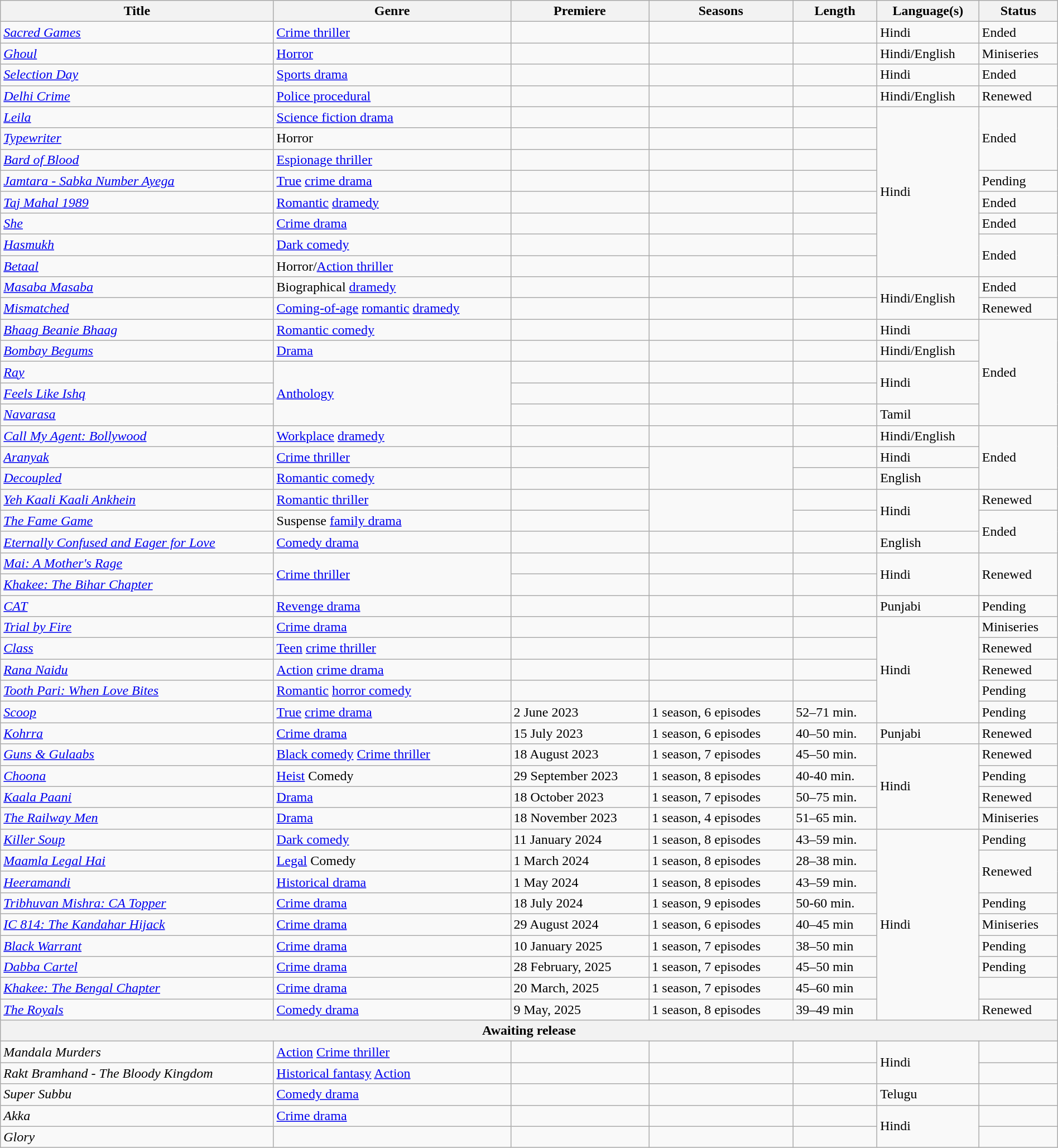<table class="wikitable sortable" style="width:100%">
<tr>
<th>Title</th>
<th>Genre</th>
<th>Premiere</th>
<th>Seasons</th>
<th>Length</th>
<th>Language(s)</th>
<th>Status</th>
</tr>
<tr>
<td><em><a href='#'>Sacred Games</a></em></td>
<td><a href='#'>Crime thriller</a></td>
<td></td>
<td></td>
<td></td>
<td>Hindi</td>
<td>Ended</td>
</tr>
<tr>
<td><em><a href='#'>Ghoul</a></em></td>
<td><a href='#'>Horror</a></td>
<td></td>
<td></td>
<td></td>
<td>Hindi/English</td>
<td>Miniseries</td>
</tr>
<tr>
<td><em><a href='#'>Selection Day</a></em></td>
<td><a href='#'>Sports drama</a></td>
<td></td>
<td></td>
<td></td>
<td>Hindi</td>
<td>Ended</td>
</tr>
<tr>
<td><em><a href='#'>Delhi Crime</a></em></td>
<td><a href='#'>Police procedural</a></td>
<td></td>
<td></td>
<td></td>
<td>Hindi/English</td>
<td>Renewed</td>
</tr>
<tr>
<td><em><a href='#'>Leila</a></em></td>
<td><a href='#'>Science fiction drama</a></td>
<td></td>
<td></td>
<td></td>
<td rowspan="8">Hindi</td>
<td rowspan="3">Ended</td>
</tr>
<tr>
<td><em><a href='#'>Typewriter</a></em></td>
<td>Horror</td>
<td></td>
<td></td>
<td></td>
</tr>
<tr>
<td><em><a href='#'>Bard of Blood</a></em></td>
<td><a href='#'>Espionage thriller</a></td>
<td></td>
<td></td>
<td></td>
</tr>
<tr>
<td><em><a href='#'>Jamtara - Sabka Number Ayega</a></em></td>
<td><a href='#'>True</a> <a href='#'>crime drama</a></td>
<td></td>
<td></td>
<td></td>
<td>Pending</td>
</tr>
<tr>
<td><em><a href='#'>Taj Mahal 1989</a></em></td>
<td><a href='#'>Romantic</a> <a href='#'>dramedy</a></td>
<td></td>
<td></td>
<td></td>
<td>Ended</td>
</tr>
<tr>
<td><em><a href='#'>She</a></em></td>
<td><a href='#'>Crime drama</a></td>
<td></td>
<td></td>
<td></td>
<td>Ended</td>
</tr>
<tr>
<td><em><a href='#'>Hasmukh</a></em></td>
<td><a href='#'>Dark comedy</a></td>
<td></td>
<td></td>
<td></td>
<td rowspan="2">Ended</td>
</tr>
<tr>
<td><em><a href='#'>Betaal</a></em></td>
<td>Horror/<a href='#'>Action thriller</a></td>
<td></td>
<td></td>
<td></td>
</tr>
<tr>
<td><em><a href='#'>Masaba Masaba</a></em></td>
<td>Biographical <a href='#'>dramedy</a></td>
<td></td>
<td></td>
<td></td>
<td rowspan="2">Hindi/English</td>
<td>Ended</td>
</tr>
<tr>
<td><em><a href='#'>Mismatched</a></em></td>
<td><a href='#'>Coming-of-age</a> <a href='#'>romantic</a> <a href='#'>dramedy</a></td>
<td></td>
<td></td>
<td></td>
<td>Renewed</td>
</tr>
<tr>
<td><em><a href='#'>Bhaag Beanie Bhaag</a></em></td>
<td><a href='#'>Romantic comedy</a></td>
<td></td>
<td></td>
<td></td>
<td>Hindi</td>
<td rowspan="5">Ended</td>
</tr>
<tr>
<td><em><a href='#'>Bombay Begums</a></em></td>
<td><a href='#'>Drama</a></td>
<td></td>
<td></td>
<td></td>
<td>Hindi/English</td>
</tr>
<tr>
<td><em><a href='#'>Ray</a></em></td>
<td rowspan="3"><a href='#'>Anthology</a></td>
<td></td>
<td></td>
<td></td>
<td rowspan="2">Hindi</td>
</tr>
<tr>
<td><em><a href='#'>Feels Like Ishq</a></em></td>
<td></td>
<td></td>
<td></td>
</tr>
<tr>
<td><em><a href='#'>Navarasa</a></em></td>
<td></td>
<td></td>
<td></td>
<td>Tamil</td>
</tr>
<tr>
<td><em><a href='#'>Call My Agent: Bollywood</a></em></td>
<td><a href='#'>Workplace</a> <a href='#'>dramedy</a></td>
<td></td>
<td></td>
<td></td>
<td>Hindi/English</td>
<td rowspan="3">Ended</td>
</tr>
<tr>
<td><em><a href='#'>Aranyak</a></em></td>
<td><a href='#'>Crime thriller</a></td>
<td></td>
<td rowspan="2"></td>
<td></td>
<td>Hindi</td>
</tr>
<tr>
<td><em><a href='#'>Decoupled</a></em></td>
<td><a href='#'>Romantic comedy</a></td>
<td></td>
<td></td>
<td>English</td>
</tr>
<tr>
<td><em><a href='#'>Yeh Kaali Kaali Ankhein</a></em></td>
<td><a href='#'>Romantic thriller</a></td>
<td></td>
<td rowspan="2"></td>
<td></td>
<td rowspan="2">Hindi</td>
<td>Renewed</td>
</tr>
<tr>
<td><em><a href='#'>The Fame Game</a></em></td>
<td>Suspense <a href='#'>family drama</a></td>
<td></td>
<td></td>
<td rowspan="2">Ended</td>
</tr>
<tr>
<td><em><a href='#'>Eternally Confused and Eager for Love</a></em></td>
<td><a href='#'>Comedy drama</a></td>
<td></td>
<td></td>
<td></td>
<td>English</td>
</tr>
<tr>
<td><em><a href='#'>Mai: A Mother's Rage</a></em></td>
<td rowspan="2"><a href='#'>Crime thriller</a></td>
<td></td>
<td></td>
<td></td>
<td rowspan="2">Hindi</td>
<td rowspan="2">Renewed</td>
</tr>
<tr>
<td><em><a href='#'>Khakee: The Bihar Chapter</a></em></td>
<td></td>
<td></td>
<td></td>
</tr>
<tr>
<td><em><a href='#'>CAT</a></em></td>
<td><a href='#'>Revenge drama</a></td>
<td></td>
<td></td>
<td></td>
<td>Punjabi</td>
<td>Pending</td>
</tr>
<tr>
<td><em><a href='#'>Trial by Fire</a></em></td>
<td><a href='#'>Crime drama</a></td>
<td></td>
<td></td>
<td></td>
<td rowspan="5">Hindi</td>
<td>Miniseries</td>
</tr>
<tr>
<td><em><a href='#'>Class</a></em></td>
<td><a href='#'>Teen</a> <a href='#'>crime thriller</a></td>
<td></td>
<td></td>
<td></td>
<td>Renewed</td>
</tr>
<tr>
<td><em><a href='#'>Rana Naidu</a></em></td>
<td><a href='#'>Action</a> <a href='#'>crime drama</a></td>
<td></td>
<td></td>
<td></td>
<td>Renewed</td>
</tr>
<tr>
<td><em><a href='#'>Tooth Pari: When Love Bites</a></em></td>
<td><a href='#'>Romantic</a> <a href='#'>horror comedy</a></td>
<td></td>
<td></td>
<td></td>
<td>Pending</td>
</tr>
<tr>
<td><em><a href='#'>Scoop</a></em></td>
<td><a href='#'>True</a> <a href='#'>crime drama</a></td>
<td>2 June 2023</td>
<td>1 season, 6 episodes</td>
<td>52–71 min.</td>
<td>Pending</td>
</tr>
<tr>
<td><em><a href='#'>Kohrra</a></em></td>
<td><a href='#'>Crime drama</a></td>
<td>15 July 2023</td>
<td>1 season, 6 episodes</td>
<td>40–50 min.</td>
<td>Punjabi</td>
<td>Renewed</td>
</tr>
<tr>
<td><em><a href='#'>Guns & Gulaabs</a></em></td>
<td><a href='#'>Black comedy</a> <a href='#'>Crime thriller</a></td>
<td>18 August 2023</td>
<td>1 season, 7 episodes</td>
<td>45–50 min.</td>
<td rowspan="4">Hindi</td>
<td>Renewed</td>
</tr>
<tr>
<td><em><a href='#'>Choona</a></em></td>
<td><a href='#'>Heist</a> Comedy</td>
<td>29 September 2023</td>
<td>1 season, 8 episodes</td>
<td>40-40 min.</td>
<td>Pending</td>
</tr>
<tr>
<td><em><a href='#'>Kaala Paani</a></em></td>
<td><a href='#'>Drama</a></td>
<td>18 October 2023</td>
<td>1 season, 7 episodes</td>
<td>50–75 min.</td>
<td>Renewed</td>
</tr>
<tr>
<td><em><a href='#'>The Railway Men</a></em></td>
<td><a href='#'>Drama</a></td>
<td>18 November 2023</td>
<td>1 season, 4 episodes</td>
<td>51–65 min.</td>
<td>Miniseries</td>
</tr>
<tr>
<td><em><a href='#'>Killer Soup</a></em></td>
<td><a href='#'>Dark comedy</a></td>
<td>11 January 2024</td>
<td>1 season, 8 episodes</td>
<td>43–59 min.</td>
<td rowspan="9">Hindi</td>
<td>Pending</td>
</tr>
<tr>
<td><em><a href='#'>Maamla Legal Hai</a></em></td>
<td><a href='#'>Legal</a> Comedy</td>
<td>1 March 2024</td>
<td>1 season, 8 episodes</td>
<td>28–38 min.</td>
<td rowspan="2">Renewed</td>
</tr>
<tr>
<td><em><a href='#'>Heeramandi</a></em></td>
<td><a href='#'>Historical drama</a></td>
<td>1 May 2024</td>
<td>1 season, 8 episodes</td>
<td>43–59 min.</td>
</tr>
<tr>
<td><em><a href='#'>Tribhuvan Mishra: CA Topper</a></em></td>
<td><a href='#'>Crime drama</a></td>
<td>18 July 2024</td>
<td>1 season, 9 episodes</td>
<td>50-60 min.</td>
<td>Pending</td>
</tr>
<tr>
<td><em><a href='#'>IC 814: The Kandahar Hijack</a></em></td>
<td><a href='#'>Crime drama</a></td>
<td>29 August 2024</td>
<td>1 season, 6 episodes</td>
<td>40–45 min</td>
<td>Miniseries</td>
</tr>
<tr>
<td><em><a href='#'>Black Warrant</a></em></td>
<td><a href='#'>Crime drama</a></td>
<td>10 January 2025</td>
<td>1 season, 7 episodes</td>
<td>38–50 min</td>
<td>Pending</td>
</tr>
<tr>
<td><em><a href='#'>Dabba Cartel</a></em></td>
<td><a href='#'>Crime drama</a></td>
<td>28 February, 2025</td>
<td>1 season, 7 episodes</td>
<td>45–50 min</td>
<td>Pending</td>
</tr>
<tr>
<td><em><a href='#'>Khakee: The Bengal Chapter</a></em></td>
<td><a href='#'>Crime drama</a></td>
<td>20 March, 2025</td>
<td>1 season, 7 episodes</td>
<td>45–60 min</td>
<td></td>
</tr>
<tr>
<td><em><a href='#'>The Royals</a></em></td>
<td><a href='#'>Comedy drama</a></td>
<td>9 May, 2025</td>
<td>1 season, 8 episodes</td>
<td>39–49 min</td>
<td>Renewed</td>
</tr>
<tr>
<th colspan="7">Awaiting release</th>
</tr>
<tr>
<td><em>Mandala Murders</em></td>
<td><a href='#'>Action</a> <a href='#'>Crime thriller</a></td>
<td></td>
<td></td>
<td></td>
<td rowspan=2>Hindi</td>
<td></td>
</tr>
<tr>
<td><em>Rakt Bramhand - The Bloody Kingdom</em></td>
<td><a href='#'>Historical fantasy</a> <a href='#'>Action</a></td>
<td></td>
<td></td>
<td></td>
<td></td>
</tr>
<tr>
<td><em>Super Subbu</em></td>
<td><a href='#'>Comedy drama</a></td>
<td></td>
<td></td>
<td></td>
<td>Telugu</td>
<td></td>
</tr>
<tr>
<td><em>Akka</em></td>
<td><a href='#'>Crime drama</a></td>
<td></td>
<td></td>
<td></td>
<td rowspan="2">Hindi</td>
<td></td>
</tr>
<tr>
<td><em>Glory</em></td>
<td></td>
<td></td>
<td></td>
<td></td>
<td></td>
</tr>
</table>
